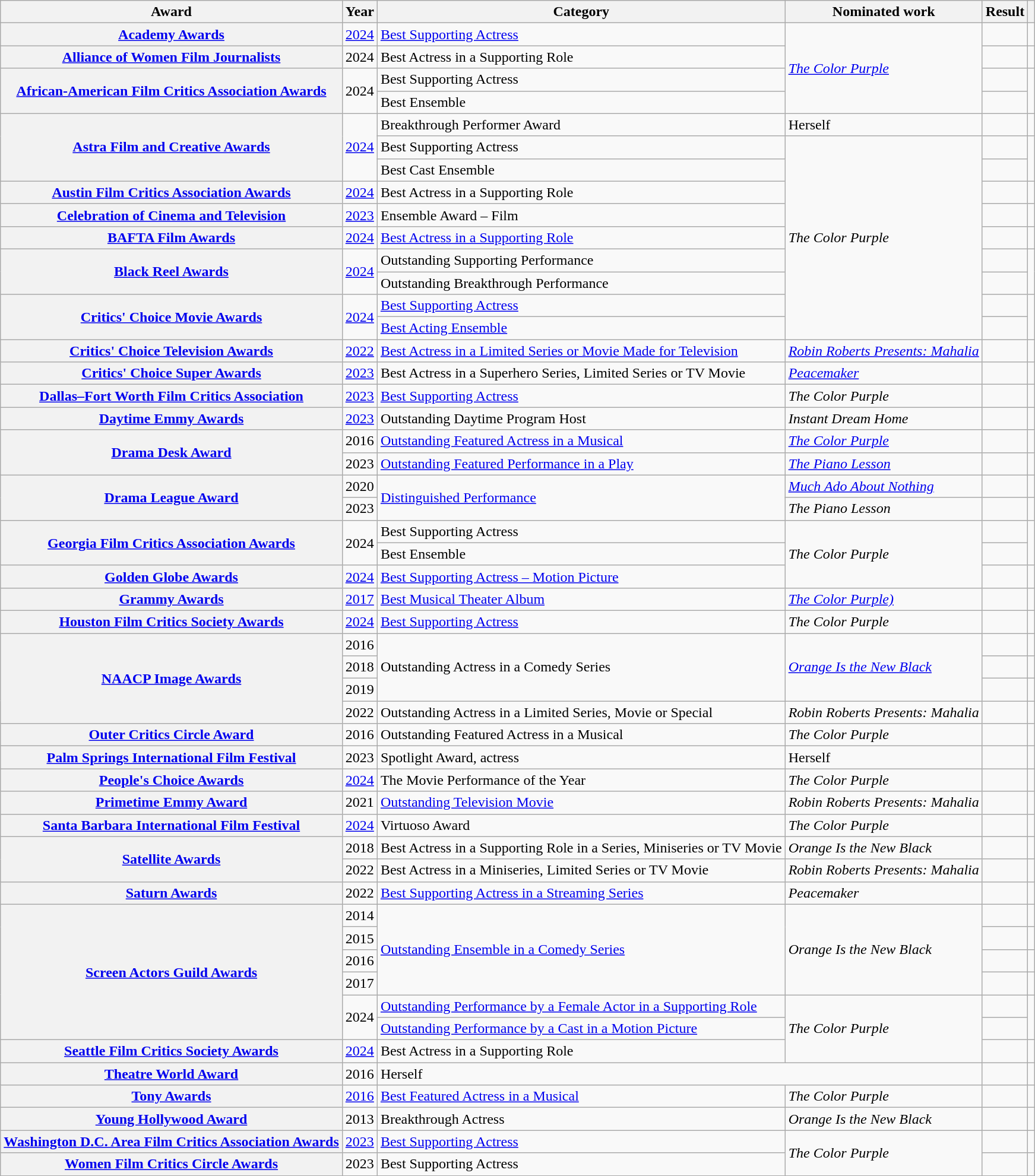<table class="wikitable sortable plainrowheaders">
<tr>
<th scope="col">Award</th>
<th scope="col">Year</th>
<th scope="col">Category</th>
<th scope="col">Nominated work</th>
<th scope="col">Result</th>
<th scope="col" class="unsortable"></th>
</tr>
<tr>
<th scope="row"><a href='#'>Academy Awards</a></th>
<td><a href='#'>2024</a></td>
<td><a href='#'>Best Supporting Actress</a></td>
<td rowspan="4"><em><a href='#'>The Color Purple</a></em></td>
<td></td>
<td></td>
</tr>
<tr>
<th scope="row"><a href='#'>Alliance of Women Film Journalists</a></th>
<td>2024</td>
<td>Best Actress in a Supporting Role</td>
<td></td>
<td align="center"></td>
</tr>
<tr>
<th scope="row" rowspan="2"><a href='#'>African-American Film Critics Association Awards</a></th>
<td rowspan="2">2024</td>
<td>Best Supporting Actress</td>
<td></td>
<td rowspan="2"></td>
</tr>
<tr>
<td>Best Ensemble</td>
<td></td>
</tr>
<tr>
<th scope="row" rowspan="3"><a href='#'>Astra Film and Creative Awards</a></th>
<td rowspan="3"><a href='#'>2024</a></td>
<td>Breakthrough Performer Award</td>
<td>Herself</td>
<td></td>
<td align="center"></td>
</tr>
<tr>
<td>Best Supporting Actress</td>
<td rowspan="9"><em>The Color Purple</em></td>
<td></td>
<td rowspan="2" align="center"></td>
</tr>
<tr>
<td>Best Cast Ensemble</td>
<td></td>
</tr>
<tr>
<th scope="row"><a href='#'>Austin Film Critics Association Awards</a></th>
<td><a href='#'>2024</a></td>
<td>Best Actress in a Supporting Role</td>
<td></td>
<td align="center"></td>
</tr>
<tr>
<th scope="row"><a href='#'>Celebration of Cinema and Television</a></th>
<td><a href='#'>2023</a></td>
<td>Ensemble Award – Film</td>
<td></td>
<td align="center"></td>
</tr>
<tr>
<th scope="row"><a href='#'>BAFTA Film Awards</a></th>
<td><a href='#'>2024</a></td>
<td><a href='#'>Best Actress in a Supporting Role</a></td>
<td></td>
<td></td>
</tr>
<tr>
<th scope="row" rowspan="2"><a href='#'>Black Reel Awards</a></th>
<td rowspan="2"><a href='#'>2024</a></td>
<td>Outstanding Supporting Performance</td>
<td></td>
<td rowspan="2" align="center"></td>
</tr>
<tr>
<td>Outstanding Breakthrough Performance</td>
<td></td>
</tr>
<tr>
<th scope="row" rowspan="2"><a href='#'>Critics' Choice Movie Awards</a></th>
<td rowspan="2"><a href='#'>2024</a></td>
<td><a href='#'>Best Supporting Actress</a></td>
<td></td>
<td rowspan="2"></td>
</tr>
<tr>
<td><a href='#'>Best Acting Ensemble</a></td>
<td></td>
</tr>
<tr>
<th scope="row"><a href='#'>Critics' Choice Television Awards</a></th>
<td><a href='#'>2022</a></td>
<td><a href='#'>Best Actress in a Limited Series or Movie Made for Television</a></td>
<td><em><a href='#'>Robin Roberts Presents: Mahalia</a></em></td>
<td></td>
<td></td>
</tr>
<tr>
<th scope="row"><a href='#'>Critics' Choice Super Awards</a></th>
<td><a href='#'>2023</a></td>
<td>Best Actress in a Superhero Series, Limited Series or TV Movie</td>
<td><em><a href='#'>Peacemaker</a></em></td>
<td></td>
<td></td>
</tr>
<tr>
<th scope="row"><a href='#'>Dallas–Fort Worth Film Critics Association</a></th>
<td><a href='#'>2023</a></td>
<td><a href='#'>Best Supporting Actress</a></td>
<td><em>The Color Purple</em></td>
<td></td>
<td></td>
</tr>
<tr>
<th scope="row"><a href='#'>Daytime Emmy Awards</a></th>
<td><a href='#'>2023</a></td>
<td>Outstanding Daytime Program Host</td>
<td><em>Instant Dream Home</em></td>
<td></td>
<td></td>
</tr>
<tr>
<th scope="row" rowspan="2"><a href='#'>Drama Desk Award</a></th>
<td>2016</td>
<td><a href='#'>Outstanding Featured Actress in a Musical</a></td>
<td><em><a href='#'>The Color Purple</a></em></td>
<td></td>
<td></td>
</tr>
<tr>
<td>2023</td>
<td><a href='#'>Outstanding Featured Performance in a Play</a></td>
<td><em><a href='#'>The Piano Lesson</a></em></td>
<td></td>
<td></td>
</tr>
<tr>
<th scope="row" rowspan="2"><a href='#'>Drama League Award</a></th>
<td>2020</td>
<td rowspan="2"><a href='#'>Distinguished Performance</a></td>
<td><em><a href='#'>Much Ado About Nothing</a></em></td>
<td></td>
<td></td>
</tr>
<tr>
<td>2023</td>
<td><em>The Piano Lesson</em></td>
<td></td>
<td></td>
</tr>
<tr>
<th scope="row" rowspan="2"><a href='#'>Georgia Film Critics Association Awards</a></th>
<td rowspan="2">2024</td>
<td>Best Supporting Actress</td>
<td rowspan="3"><em>The Color Purple</em></td>
<td></td>
<td rowspan="2" align="center"><br></td>
</tr>
<tr>
<td>Best Ensemble</td>
<td></td>
</tr>
<tr>
<th scope="row"><a href='#'>Golden Globe Awards</a></th>
<td><a href='#'>2024</a></td>
<td><a href='#'>Best Supporting Actress – Motion Picture</a></td>
<td></td>
<td></td>
</tr>
<tr>
<th scope="row"><a href='#'>Grammy Awards</a></th>
<td><a href='#'>2017</a></td>
<td><a href='#'>Best Musical Theater Album</a></td>
<td><em><a href='#'>The Color Purple)</a></em></td>
<td></td>
<td></td>
</tr>
<tr>
<th scope="row"><a href='#'>Houston Film Critics Society Awards</a></th>
<td><a href='#'>2024</a></td>
<td><a href='#'>Best Supporting Actress</a></td>
<td><em>The Color Purple</em></td>
<td></td>
<td></td>
</tr>
<tr>
<th scope="row" rowspan="4"><a href='#'>NAACP Image Awards</a></th>
<td>2016</td>
<td rowspan="3">Outstanding Actress in a Comedy Series</td>
<td rowspan="3"><em><a href='#'>Orange Is the New Black</a></em></td>
<td></td>
<td></td>
</tr>
<tr>
<td>2018</td>
<td></td>
<td></td>
</tr>
<tr>
<td>2019</td>
<td></td>
<td></td>
</tr>
<tr>
<td>2022</td>
<td>Outstanding Actress in a Limited Series, Movie or Special</td>
<td><em>Robin Roberts Presents: Mahalia</em></td>
<td></td>
<td></td>
</tr>
<tr>
<th scope="row"><a href='#'>Outer Critics Circle Award</a></th>
<td>2016</td>
<td>Outstanding Featured Actress in a Musical</td>
<td><em>The Color Purple</em></td>
<td></td>
<td></td>
</tr>
<tr>
<th scope="row"><a href='#'>Palm Springs International Film Festival</a></th>
<td>2023</td>
<td>Spotlight Award, actress</td>
<td>Herself</td>
<td></td>
<td></td>
</tr>
<tr>
<th scope="row"><a href='#'>People's Choice Awards</a></th>
<td><a href='#'>2024</a></td>
<td>The Movie Performance of the Year</td>
<td><em>The Color Purple</em></td>
<td></td>
<td></td>
</tr>
<tr>
<th scope="row"><a href='#'>Primetime Emmy Award</a></th>
<td>2021</td>
<td><a href='#'>Outstanding Television Movie</a></td>
<td><em>Robin Roberts Presents: Mahalia</em></td>
<td></td>
<td></td>
</tr>
<tr>
<th scope="row"><a href='#'>Santa Barbara International Film Festival</a></th>
<td><a href='#'>2024</a></td>
<td>Virtuoso Award</td>
<td><em>The Color Purple</em></td>
<td></td>
<td></td>
</tr>
<tr>
<th scope="row" rowspan="2"><a href='#'>Satellite Awards</a></th>
<td>2018</td>
<td>Best Actress in a Supporting Role in a Series, Miniseries or TV Movie</td>
<td><em>Orange Is the New Black</em></td>
<td></td>
<td></td>
</tr>
<tr>
<td>2022</td>
<td>Best Actress in a Miniseries, Limited Series or TV Movie</td>
<td><em>Robin Roberts Presents: Mahalia</em></td>
<td></td>
<td></td>
</tr>
<tr>
<th scope="row"><a href='#'>Saturn Awards</a></th>
<td>2022</td>
<td><a href='#'>Best Supporting Actress in a Streaming Series</a></td>
<td><em>Peacemaker</em></td>
<td></td>
<td></td>
</tr>
<tr>
<th scope="row" rowspan="6"><a href='#'>Screen Actors Guild Awards</a></th>
<td>2014</td>
<td rowspan="4"><a href='#'>Outstanding Ensemble in a Comedy Series</a></td>
<td rowspan="4"><em>Orange Is the New Black</em></td>
<td></td>
<td></td>
</tr>
<tr>
<td>2015</td>
<td></td>
<td></td>
</tr>
<tr>
<td>2016</td>
<td></td>
<td></td>
</tr>
<tr>
<td>2017</td>
<td></td>
<td></td>
</tr>
<tr>
<td rowspan="2">2024</td>
<td><a href='#'>Outstanding Performance by a Female Actor in a Supporting Role</a></td>
<td rowspan="3"><em>The Color Purple</em></td>
<td></td>
<td rowspan="2" align="center"></td>
</tr>
<tr>
<td><a href='#'>Outstanding Performance by a Cast in a Motion Picture</a></td>
<td></td>
</tr>
<tr>
<th scope="row"><a href='#'>Seattle Film Critics Society Awards</a></th>
<td><a href='#'>2024</a></td>
<td>Best Actress in a Supporting Role</td>
<td></td>
<td align="center"></td>
</tr>
<tr>
<th scope="row"><a href='#'>Theatre World Award</a></th>
<td>2016</td>
<td colspan="2">Herself</td>
<td></td>
</tr>
<tr>
<th scope="row"><a href='#'>Tony Awards</a></th>
<td><a href='#'>2016</a></td>
<td><a href='#'>Best Featured Actress in a Musical</a></td>
<td><em>The Color Purple</em></td>
<td></td>
<td></td>
</tr>
<tr>
<th scope="row"><a href='#'>Young Hollywood Award</a></th>
<td>2013</td>
<td>Breakthrough Actress</td>
<td><em>Orange Is the New Black</em></td>
<td></td>
<td></td>
</tr>
<tr>
<th scope="row"><a href='#'>Washington D.C. Area Film Critics Association Awards</a></th>
<td><a href='#'>2023</a></td>
<td><a href='#'>Best Supporting Actress</a></td>
<td rowspan="2"><em>The Color Purple</em></td>
<td></td>
<td align="center"></td>
</tr>
<tr>
<th scope="row"><a href='#'>Women Film Critics Circle Awards</a></th>
<td>2023</td>
<td>Best Supporting Actress</td>
<td></td>
<td align="center"></td>
</tr>
<tr>
</tr>
</table>
